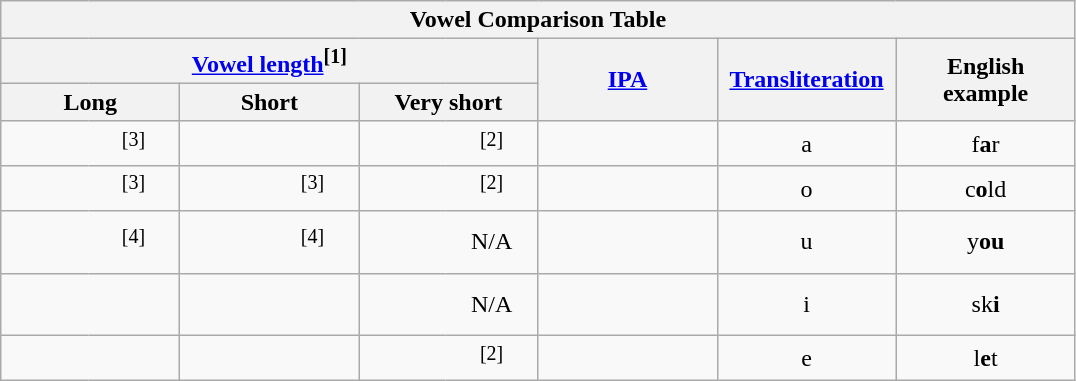<table class="wikitable noresize">
<tr>
<th colspan="9">Vowel Comparison Table</th>
</tr>
<tr>
<th colspan="6" style="width:21em"><a href='#'>Vowel length</a><sup>[1]</sup></th>
<th rowspan="2" style="width:7em"><a href='#'>IPA</a></th>
<th rowspan="2" style="width:7em"><a href='#'>Transliteration</a></th>
<th rowspan="2" style="width:7em">English<br>example</th>
</tr>
<tr>
<th colspan="2" style="width:7em">Long</th>
<th colspan="2" style="width:7em">Short</th>
<th colspan="2" style="width:7em">Very short</th>
</tr>
<tr align="center">
<td style="font-size:24px;line-height:1.3em;width:2em;border-right:hidden"></td>
<td><sup>[3]</sup></td>
<td style="font-size:24px;line-height:1.3em;width:2em;border-right:hidden"></td>
<td> </td>
<td style="font-size:24px;line-height:1.3em;width:2em;border-right:hidden"></td>
<td><sup>[2]</sup></td>
<td><span></span></td>
<td>a</td>
<td>f<strong>a</strong>r</td>
</tr>
<tr align="center">
<td style="font-size:24px;line-height:1.3em;width:2em;border-right:hidden"></td>
<td><sup>[3]</sup></td>
<td style="font-size:24px;line-height:1.3em;width:2em;border-right:hidden"></td>
<td><sup>[3]</sup></td>
<td style="font-size:24px;line-height:1.3em;width:2em;border-right:hidden"></td>
<td><sup>[2]</sup></td>
<td><span></span></td>
<td>o</td>
<td>c<strong>o</strong>ld</td>
</tr>
<tr align="center">
<td style="font-size:24px;line-height:1.3em;width:2em;border-right:hidden"></td>
<td><sup>[4]</sup></td>
<td style="font-size:24px;line-height:1.3em;width:2em;border-right:hidden"></td>
<td><sup>[4]</sup></td>
<td style="font-size:24px;line-height:1.3em;width:2em;border-right:hidden"> </td>
<td><span>N/A</span></td>
<td><span></span></td>
<td>u</td>
<td>y<strong>ou</strong></td>
</tr>
<tr align="center">
<td style="font-size:24px;line-height:1.3em;width:2em;border-right:hidden"></td>
<td> </td>
<td style="font-size:24px;line-height:1.3em;width:2em;border-right:hidden"></td>
<td> </td>
<td style="font-size:24px;line-height:1.3em;width:2em;border-right:hidden"> </td>
<td><span>N/A</span></td>
<td><span></span></td>
<td>i</td>
<td>sk<strong>i</strong></td>
</tr>
<tr align="center">
<td style="font-size:24px;line-height:1.3em;width:2em;border-right:hidden"></td>
<td> </td>
<td style="font-size:24px;line-height:1.3em;width:2em;border-right:hidden"></td>
<td> </td>
<td style="font-size:24px;line-height:1.3em;width:2em;border-right:hidden"></td>
<td><sup>[2]</sup></td>
<td><span></span></td>
<td>e</td>
<td>l<strong>e</strong>t</td>
</tr>
</table>
